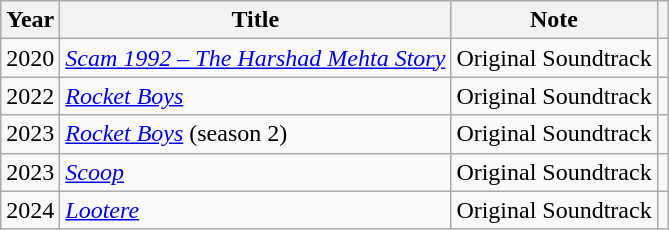<table class="wikitable sortable">
<tr>
<th>Year</th>
<th>Title</th>
<th>Note</th>
<th></th>
</tr>
<tr>
<td>2020</td>
<td><em><a href='#'>Scam 1992 – The Harshad Mehta Story</a></em></td>
<td>Original Soundtrack</td>
<td></td>
</tr>
<tr>
<td>2022</td>
<td><em><a href='#'>Rocket Boys</a></em></td>
<td>Original Soundtrack</td>
<td></td>
</tr>
<tr>
<td>2023</td>
<td><em><a href='#'>Rocket Boys</a></em> (season 2)</td>
<td>Original Soundtrack</td>
<td></td>
</tr>
<tr>
<td>2023</td>
<td><em><a href='#'>Scoop</a></em></td>
<td>Original Soundtrack</td>
<td></td>
</tr>
<tr>
<td>2024</td>
<td><em><a href='#'>Lootere</a></em></td>
<td>Original Soundtrack</td>
<td></td>
</tr>
</table>
